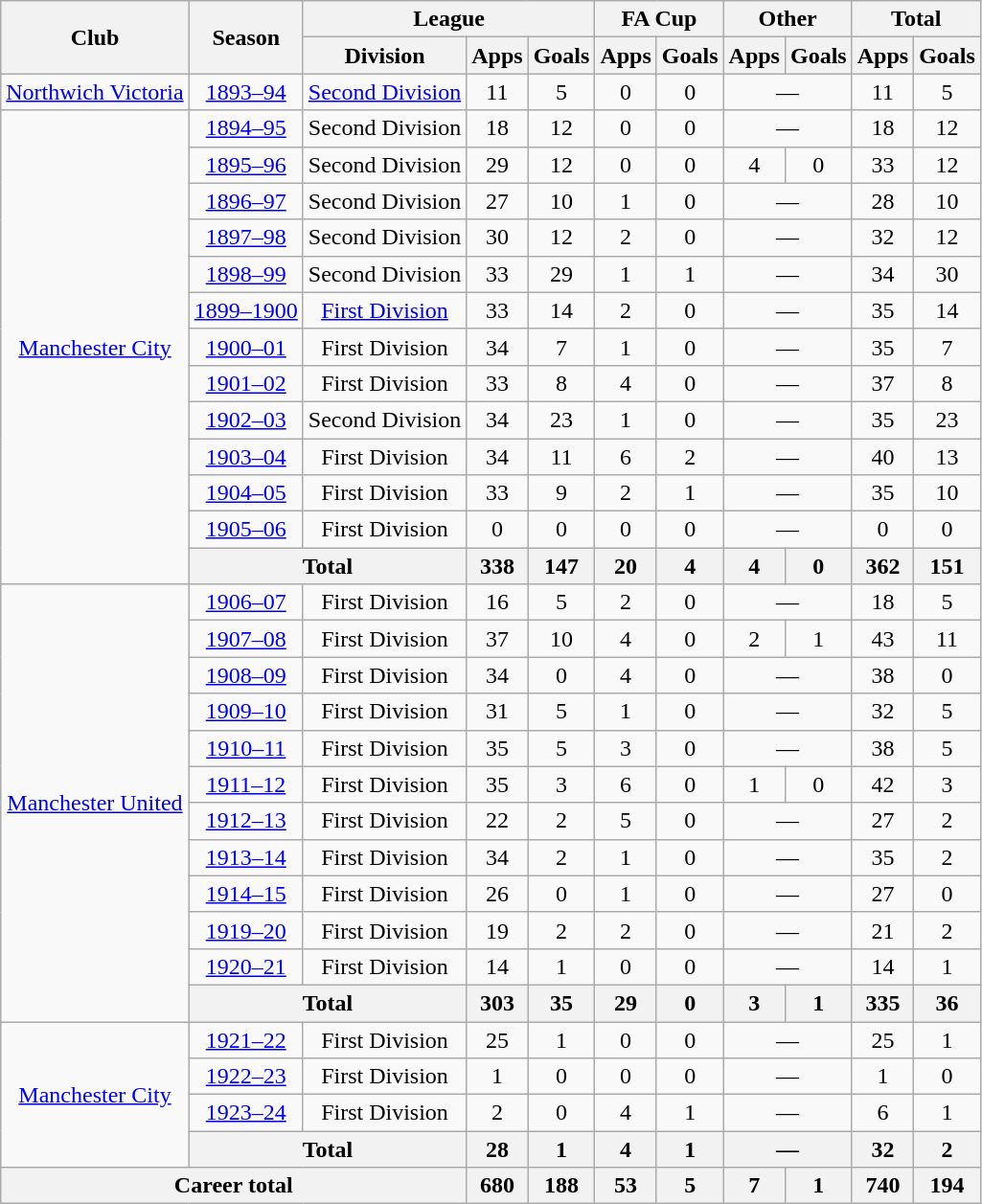<table class="wikitable" style="text-align: center">
<tr>
<th rowspan="2">Club</th>
<th rowspan="2">Season</th>
<th colspan="3">League</th>
<th colspan="2">FA Cup</th>
<th colspan="2">Other</th>
<th colspan="2">Total</th>
</tr>
<tr>
<th>Division</th>
<th>Apps</th>
<th>Goals</th>
<th>Apps</th>
<th>Goals</th>
<th>Apps</th>
<th>Goals</th>
<th>Apps</th>
<th>Goals</th>
</tr>
<tr>
<td><a href='#'>Northwich Victoria</a></td>
<td><a href='#'>1893–94</a></td>
<td><a href='#'>Second Division</a></td>
<td>11</td>
<td>5</td>
<td>0</td>
<td>0</td>
<td colspan="2">—</td>
<td>11</td>
<td>5</td>
</tr>
<tr>
<td rowspan="13"><a href='#'>Manchester City</a></td>
<td><a href='#'>1894–95</a></td>
<td>Second Division</td>
<td>18</td>
<td>12</td>
<td>0</td>
<td>0</td>
<td colspan="2">—</td>
<td>18</td>
<td>12</td>
</tr>
<tr>
<td><a href='#'>1895–96</a></td>
<td>Second Division</td>
<td>29</td>
<td>12</td>
<td>0</td>
<td>0</td>
<td>4</td>
<td>0</td>
<td>33</td>
<td>12</td>
</tr>
<tr>
<td><a href='#'>1896–97</a></td>
<td>Second Division</td>
<td>27</td>
<td>10</td>
<td>1</td>
<td>0</td>
<td colspan="2">—</td>
<td>28</td>
<td>10</td>
</tr>
<tr>
<td><a href='#'>1897–98</a></td>
<td>Second Division</td>
<td>30</td>
<td>12</td>
<td>2</td>
<td>0</td>
<td colspan="2">—</td>
<td>32</td>
<td>12</td>
</tr>
<tr>
<td><a href='#'>1898–99</a></td>
<td>Second Division</td>
<td>33</td>
<td>29</td>
<td>1</td>
<td>1</td>
<td colspan="2">—</td>
<td>34</td>
<td>30</td>
</tr>
<tr>
<td><a href='#'>1899–1900</a></td>
<td><a href='#'>First Division</a></td>
<td>33</td>
<td>14</td>
<td>2</td>
<td>0</td>
<td colspan="2">—</td>
<td>35</td>
<td>14</td>
</tr>
<tr>
<td><a href='#'>1900–01</a></td>
<td>First Division</td>
<td>34</td>
<td>7</td>
<td>1</td>
<td>0</td>
<td colspan="2">—</td>
<td>35</td>
<td>7</td>
</tr>
<tr>
<td><a href='#'>1901–02</a></td>
<td>First Division</td>
<td>33</td>
<td>8</td>
<td>4</td>
<td>0</td>
<td colspan="2">—</td>
<td>37</td>
<td>8</td>
</tr>
<tr>
<td><a href='#'>1902–03</a></td>
<td>Second Division</td>
<td>34</td>
<td>23</td>
<td>1</td>
<td>0</td>
<td colspan="2">—</td>
<td>35</td>
<td>23</td>
</tr>
<tr>
<td><a href='#'>1903–04</a></td>
<td>First Division</td>
<td>34</td>
<td>11</td>
<td>6</td>
<td>2</td>
<td colspan="2">—</td>
<td>40</td>
<td>13</td>
</tr>
<tr>
<td><a href='#'>1904–05</a></td>
<td>First Division</td>
<td>33</td>
<td>9</td>
<td>2</td>
<td>1</td>
<td colspan="2">—</td>
<td>35</td>
<td>10</td>
</tr>
<tr>
<td><a href='#'>1905–06</a></td>
<td>First Division</td>
<td>0</td>
<td>0</td>
<td>0</td>
<td>0</td>
<td colspan="2">—</td>
<td>0</td>
<td>0</td>
</tr>
<tr>
<th colspan="2">Total</th>
<th>338</th>
<th>147</th>
<th>20</th>
<th>4</th>
<th>4</th>
<th>0</th>
<th>362</th>
<th>151</th>
</tr>
<tr>
<td rowspan="12"><a href='#'>Manchester United</a></td>
<td><a href='#'>1906–07</a></td>
<td>First Division</td>
<td>16</td>
<td>5</td>
<td>2</td>
<td>0</td>
<td colspan="2">—</td>
<td>18</td>
<td>5</td>
</tr>
<tr>
<td><a href='#'>1907–08</a></td>
<td>First Division</td>
<td>37</td>
<td>10</td>
<td>4</td>
<td>0</td>
<td>2</td>
<td>1</td>
<td>43</td>
<td>11</td>
</tr>
<tr>
<td><a href='#'>1908–09</a></td>
<td>First Division</td>
<td>34</td>
<td>0</td>
<td>4</td>
<td>0</td>
<td colspan="2">—</td>
<td>38</td>
<td>0</td>
</tr>
<tr>
<td><a href='#'>1909–10</a></td>
<td>First Division</td>
<td>31</td>
<td>5</td>
<td>1</td>
<td>0</td>
<td colspan="2">—</td>
<td>32</td>
<td>5</td>
</tr>
<tr>
<td><a href='#'>1910–11</a></td>
<td>First Division</td>
<td>35</td>
<td>5</td>
<td>3</td>
<td>0</td>
<td colspan="2">—</td>
<td>38</td>
<td>5</td>
</tr>
<tr>
<td><a href='#'>1911–12</a></td>
<td>First Division</td>
<td>35</td>
<td>3</td>
<td>6</td>
<td>0</td>
<td>1</td>
<td>0</td>
<td>42</td>
<td>3</td>
</tr>
<tr>
<td><a href='#'>1912–13</a></td>
<td>First Division</td>
<td>22</td>
<td>2</td>
<td>5</td>
<td>0</td>
<td colspan="2">—</td>
<td>27</td>
<td>2</td>
</tr>
<tr>
<td><a href='#'>1913–14</a></td>
<td>First Division</td>
<td>34</td>
<td>2</td>
<td>1</td>
<td>0</td>
<td colspan="2">—</td>
<td>35</td>
<td>2</td>
</tr>
<tr>
<td><a href='#'>1914–15</a></td>
<td>First Division</td>
<td>26</td>
<td>0</td>
<td>1</td>
<td>0</td>
<td colspan="2">—</td>
<td>27</td>
<td>0</td>
</tr>
<tr>
<td><a href='#'>1919–20</a></td>
<td>First Division</td>
<td>19</td>
<td>2</td>
<td>2</td>
<td>0</td>
<td colspan="2">—</td>
<td>21</td>
<td>2</td>
</tr>
<tr>
<td><a href='#'>1920–21</a></td>
<td>First Division</td>
<td>14</td>
<td>1</td>
<td>0</td>
<td>0</td>
<td colspan="2">—</td>
<td>14</td>
<td>1</td>
</tr>
<tr>
<th colspan="2">Total</th>
<th>303</th>
<th>35</th>
<th>29</th>
<th>0</th>
<th>3</th>
<th>1</th>
<th>335</th>
<th>36</th>
</tr>
<tr>
<td rowspan="4"><a href='#'>Manchester City</a></td>
<td><a href='#'>1921–22</a></td>
<td>First Division</td>
<td>25</td>
<td>1</td>
<td>0</td>
<td>0</td>
<td colspan="2">—</td>
<td>25</td>
<td>1</td>
</tr>
<tr>
<td><a href='#'>1922–23</a></td>
<td>First Division</td>
<td>1</td>
<td>0</td>
<td>0</td>
<td>0</td>
<td colspan="2">—</td>
<td>1</td>
<td>0</td>
</tr>
<tr>
<td><a href='#'>1923–24</a></td>
<td>First Division</td>
<td>2</td>
<td>0</td>
<td>4</td>
<td>1</td>
<td colspan="2">—</td>
<td>6</td>
<td>1</td>
</tr>
<tr>
<th colspan="2">Total</th>
<th>28</th>
<th>1</th>
<th>4</th>
<th>1</th>
<th colspan="2">—</th>
<th>32</th>
<th>2</th>
</tr>
<tr>
<th colspan="3">Career total</th>
<th>680</th>
<th>188</th>
<th>53</th>
<th>5</th>
<th>7</th>
<th>1</th>
<th>740</th>
<th>194</th>
</tr>
</table>
